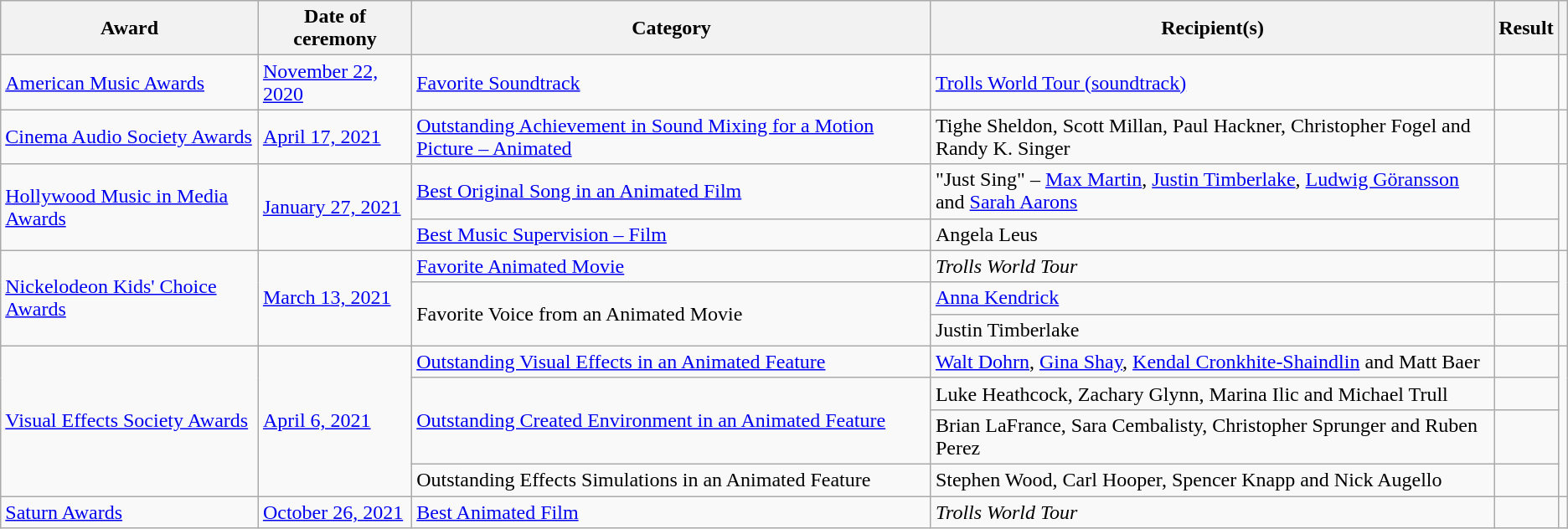<table class="wikitable sortable plainrowheaders">
<tr>
<th scope="col">Award</th>
<th scope="col">Date of ceremony</th>
<th scope="col">Category</th>
<th scope="col">Recipient(s)</th>
<th scope="col">Result</th>
<th scope="col" class="unsortable"></th>
</tr>
<tr>
<td><a href='#'>American Music Awards</a></td>
<td><a href='#'>November 22, 2020</a></td>
<td><a href='#'>Favorite Soundtrack</a></td>
<td><a href='#'>Trolls World Tour (soundtrack)</a></td>
<td></td>
<td></td>
</tr>
<tr>
<td><a href='#'>Cinema Audio Society Awards</a></td>
<td><a href='#'>April 17, 2021</a></td>
<td><a href='#'>Outstanding Achievement in Sound Mixing for a Motion Picture – Animated</a></td>
<td>Tighe Sheldon, Scott Millan, Paul Hackner, Christopher Fogel and Randy K. Singer</td>
<td></td>
<td></td>
</tr>
<tr>
<td rowspan="2"><a href='#'>Hollywood Music in Media Awards</a></td>
<td rowspan="2"><a href='#'>January 27, 2021</a></td>
<td><a href='#'>Best Original Song in an Animated Film</a></td>
<td>"Just Sing" – <a href='#'>Max Martin</a>, <a href='#'>Justin Timberlake</a>, <a href='#'>Ludwig Göransson</a> and <a href='#'>Sarah Aarons</a></td>
<td></td>
<td rowspan="2"></td>
</tr>
<tr>
<td><a href='#'>Best Music Supervision – Film</a></td>
<td>Angela Leus</td>
<td></td>
</tr>
<tr>
<td rowspan="3"><a href='#'>Nickelodeon Kids' Choice Awards</a></td>
<td rowspan="3"><a href='#'>March 13, 2021</a></td>
<td><a href='#'>Favorite Animated Movie</a></td>
<td><em>Trolls World Tour</em></td>
<td></td>
<td rowspan="3"></td>
</tr>
<tr>
<td rowspan="2">Favorite Voice from an Animated Movie</td>
<td><a href='#'>Anna Kendrick</a></td>
<td></td>
</tr>
<tr>
<td>Justin Timberlake</td>
<td></td>
</tr>
<tr>
<td rowspan="4"><a href='#'>Visual Effects Society Awards</a></td>
<td rowspan="4"><a href='#'>April 6, 2021</a></td>
<td><a href='#'>Outstanding Visual Effects in an Animated Feature</a></td>
<td><a href='#'>Walt Dohrn</a>, <a href='#'>Gina Shay</a>, <a href='#'>Kendal Cronkhite-Shaindlin</a> and Matt Baer</td>
<td></td>
<td rowspan="4"></td>
</tr>
<tr>
<td rowspan="2"><a href='#'>Outstanding Created Environment in an Animated Feature</a></td>
<td>Luke Heathcock, Zachary Glynn, Marina Ilic and Michael Trull </td>
<td></td>
</tr>
<tr>
<td>Brian LaFrance, Sara Cembalisty, Christopher Sprunger and Ruben Perez </td>
<td></td>
</tr>
<tr>
<td>Outstanding Effects Simulations in an Animated Feature</td>
<td>Stephen Wood, Carl Hooper, Spencer Knapp and Nick Augello</td>
<td></td>
</tr>
<tr>
<td><a href='#'>Saturn Awards</a></td>
<td><a href='#'>October 26, 2021</a></td>
<td><a href='#'>Best Animated Film</a></td>
<td><em>Trolls World Tour</em></td>
<td></td>
<td></td>
</tr>
</table>
